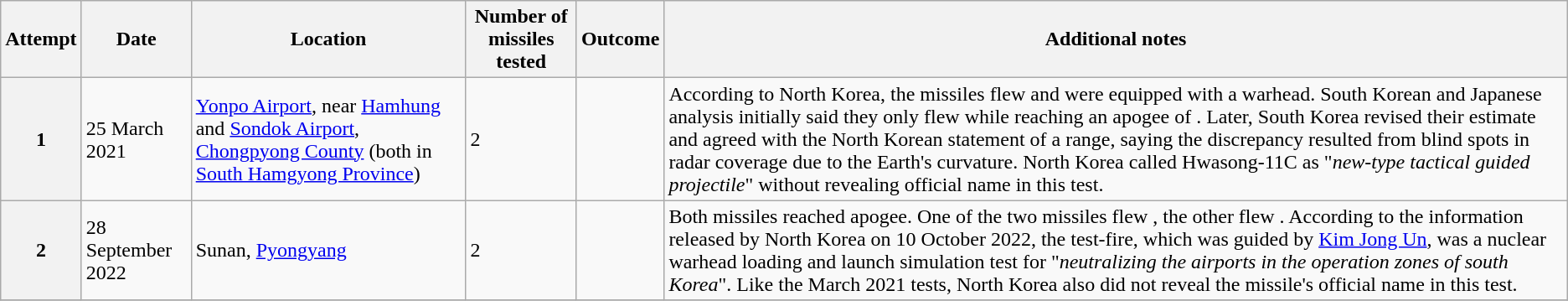<table class="wikitable">
<tr>
<th scope="col">Attempt</th>
<th scope="col">Date</th>
<th scope="col">Location</th>
<th scope="col">Number of missiles tested</th>
<th scope="col">Outcome</th>
<th scope="col">Additional notes</th>
</tr>
<tr>
<th scope="row">1</th>
<td>25 March 2021</td>
<td><a href='#'>Yonpo Airport</a>, near <a href='#'>Hamhung</a> and <a href='#'>Sondok Airport</a>, <a href='#'>Chongpyong County</a> (both in <a href='#'>South Hamgyong Province</a>)</td>
<td>2</td>
<td></td>
<td>According to North Korea, the missiles flew  and were equipped with a  warhead. South Korean and Japanese analysis initially said they only flew  while reaching an apogee of . Later, South Korea revised their estimate and agreed with the North Korean statement of a  range, saying the discrepancy resulted from blind spots in radar coverage due to the Earth's curvature. North Korea called Hwasong-11C as "<em>new-type tactical guided projectile</em>" without revealing official name in this test.</td>
</tr>
<tr>
<th>2</th>
<td>28 September 2022</td>
<td>Sunan, <a href='#'>Pyongyang</a></td>
<td>2</td>
<td></td>
<td>Both missiles reached  apogee. One of the two missiles flew , the other flew . According to the information released by North Korea on 10 October 2022, the test-fire, which was guided by <a href='#'>Kim Jong Un</a>, was a nuclear warhead loading and launch simulation test for "<em>neutralizing the airports in the operation zones of south Korea</em>". Like the March 2021 tests, North Korea also did not reveal the missile's official name in this test.</td>
</tr>
<tr>
</tr>
</table>
